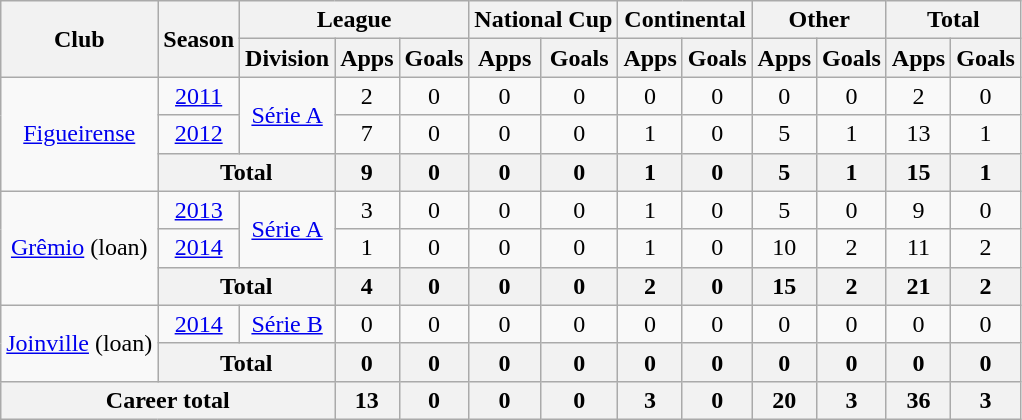<table class="wikitable" style="text-align: center;">
<tr>
<th rowspan="2">Club</th>
<th rowspan="2">Season</th>
<th colspan="3">League</th>
<th colspan="2">National Cup</th>
<th colspan="2">Continental</th>
<th colspan="2">Other</th>
<th colspan="2">Total</th>
</tr>
<tr>
<th>Division</th>
<th>Apps</th>
<th>Goals</th>
<th>Apps</th>
<th>Goals</th>
<th>Apps</th>
<th>Goals</th>
<th>Apps</th>
<th>Goals</th>
<th>Apps</th>
<th>Goals</th>
</tr>
<tr>
<td rowspan="3" valign="center"><a href='#'>Figueirense</a></td>
<td><a href='#'>2011</a></td>
<td rowspan="2"><a href='#'>Série A</a></td>
<td>2</td>
<td>0</td>
<td>0</td>
<td>0</td>
<td>0</td>
<td>0</td>
<td>0</td>
<td>0</td>
<td>2</td>
<td>0</td>
</tr>
<tr>
<td><a href='#'>2012</a></td>
<td>7</td>
<td>0</td>
<td>0</td>
<td>0</td>
<td>1</td>
<td>0</td>
<td>5</td>
<td>1</td>
<td>13</td>
<td>1</td>
</tr>
<tr>
<th colspan="2">Total</th>
<th>9</th>
<th>0</th>
<th>0</th>
<th>0</th>
<th>1</th>
<th>0</th>
<th>5</th>
<th>1</th>
<th>15</th>
<th>1</th>
</tr>
<tr>
<td rowspan="3" valign="center"><a href='#'>Grêmio</a> (loan)</td>
<td><a href='#'>2013</a></td>
<td rowspan="2"><a href='#'>Série A</a></td>
<td>3</td>
<td>0</td>
<td>0</td>
<td>0</td>
<td>1</td>
<td>0</td>
<td>5</td>
<td>0</td>
<td>9</td>
<td>0</td>
</tr>
<tr>
<td><a href='#'>2014</a></td>
<td>1</td>
<td>0</td>
<td>0</td>
<td>0</td>
<td>1</td>
<td>0</td>
<td>10</td>
<td>2</td>
<td>11</td>
<td>2</td>
</tr>
<tr>
<th colspan="2">Total</th>
<th>4</th>
<th>0</th>
<th>0</th>
<th>0</th>
<th>2</th>
<th>0</th>
<th>15</th>
<th>2</th>
<th>21</th>
<th>2</th>
</tr>
<tr>
<td rowspan="2" valign="center"><a href='#'>Joinville</a> (loan)</td>
<td><a href='#'>2014</a></td>
<td><a href='#'>Série B</a></td>
<td>0</td>
<td>0</td>
<td>0</td>
<td>0</td>
<td>0</td>
<td>0</td>
<td>0</td>
<td>0</td>
<td>0</td>
<td>0</td>
</tr>
<tr>
<th colspan="2">Total</th>
<th>0</th>
<th>0</th>
<th>0</th>
<th>0</th>
<th>0</th>
<th>0</th>
<th>0</th>
<th>0</th>
<th>0</th>
<th>0</th>
</tr>
<tr>
<th colspan="3">Career total</th>
<th>13</th>
<th>0</th>
<th>0</th>
<th>0</th>
<th>3</th>
<th>0</th>
<th>20</th>
<th>3</th>
<th>36</th>
<th>3</th>
</tr>
</table>
